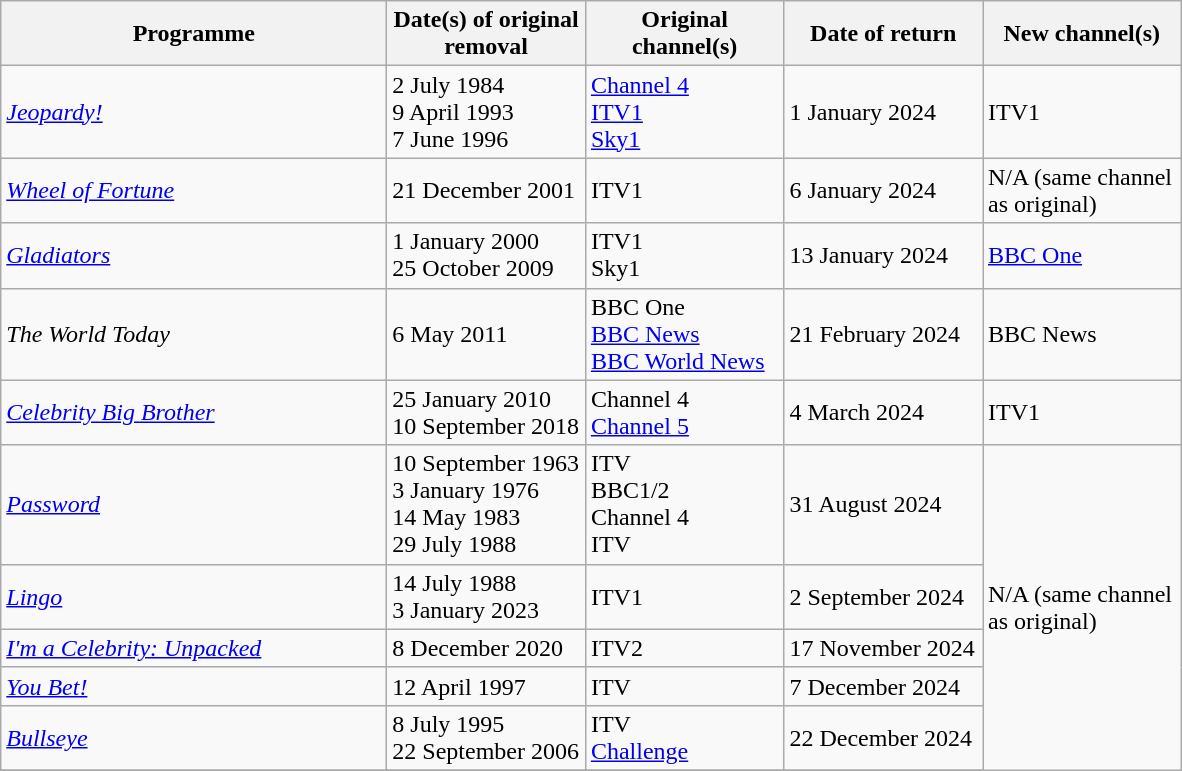<table class="wikitable">
<tr>
<th width=250>Programme</th>
<th width=125>Date(s) of original removal</th>
<th width=125>Original channel(s)</th>
<th width=125>Date of return</th>
<th width=125>New channel(s)</th>
</tr>
<tr>
<td><em><a href='#'>Jeopardy!</a></em></td>
<td>2 July 1984<br>9 April 1993<br>7 June 1996</td>
<td><a href='#'>Channel 4</a><br><a href='#'>ITV1</a><br><a href='#'>Sky1</a></td>
<td>1 January 2024</td>
<td>ITV1</td>
</tr>
<tr>
<td><em><a href='#'>Wheel of Fortune</a></em></td>
<td>21 December 2001</td>
<td>ITV1</td>
<td>6 January 2024</td>
<td>N/A (same channel as original)</td>
</tr>
<tr>
<td><em><a href='#'>Gladiators</a></em></td>
<td>1 January 2000<br>25 October 2009</td>
<td>ITV1<br>Sky1</td>
<td>13 January 2024</td>
<td><a href='#'>BBC One</a></td>
</tr>
<tr>
<td><em>The World Today</em></td>
<td>6 May 2011</td>
<td>BBC One<br><a href='#'>BBC News</a><br><a href='#'>BBC World News</a></td>
<td>21 February 2024</td>
<td>BBC News</td>
</tr>
<tr>
<td><em><a href='#'>Celebrity Big Brother</a></em></td>
<td>25 January 2010<br>10 September 2018</td>
<td>Channel 4<br><a href='#'>Channel 5</a></td>
<td>4 March 2024</td>
<td>ITV1</td>
</tr>
<tr>
<td><em><a href='#'>Password</a></em></td>
<td>10 September 1963<br>3 January 1976<br>14 May 1983<br>29 July 1988</td>
<td>ITV<br>BBC1/2<br>Channel 4<br>ITV</td>
<td>31 August 2024</td>
<td rowspan="6">N/A (same channel as original)</td>
</tr>
<tr>
<td><em><a href='#'>Lingo</a></em></td>
<td>14 July 1988<br>3 January 2023</td>
<td>ITV1</td>
<td>2 September 2024</td>
</tr>
<tr>
<td><em><a href='#'>I'm a Celebrity: Unpacked</a></em></td>
<td>8 December 2020</td>
<td>ITV2</td>
<td>17 November 2024</td>
</tr>
<tr>
<td><em><a href='#'>You Bet!</a></em></td>
<td>12 April 1997</td>
<td>ITV</td>
<td>7 December 2024</td>
</tr>
<tr>
<td><em><a href='#'>Bullseye</a></em></td>
<td>8 July 1995<br>22 September 2006</td>
<td>ITV<br><a href='#'>Challenge</a></td>
<td>22 December 2024</td>
</tr>
<tr>
</tr>
</table>
